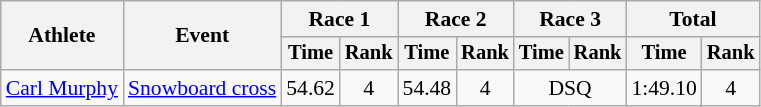<table class="wikitable" style="font-size:90%">
<tr>
<th rowspan="2">Athlete</th>
<th rowspan="2">Event</th>
<th colspan=2>Race 1</th>
<th colspan=2>Race 2</th>
<th colspan=2>Race 3</th>
<th colspan=2>Total</th>
</tr>
<tr style="font-size:95%">
<th>Time</th>
<th>Rank</th>
<th>Time</th>
<th>Rank</th>
<th>Time</th>
<th>Rank</th>
<th>Time</th>
<th>Rank</th>
</tr>
<tr align=center>
<td align=left><a href='#'>Carl Murphy</a></td>
<td align=left><a href='#'>Snowboard cross</a></td>
<td>54.62</td>
<td>4</td>
<td>54.48</td>
<td>4</td>
<td colspan=2>DSQ</td>
<td>1:49.10</td>
<td>4</td>
</tr>
</table>
